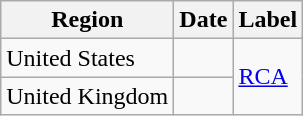<table class="wikitable">
<tr>
<th>Region</th>
<th>Date</th>
<th>Label</th>
</tr>
<tr>
<td>United States</td>
<td></td>
<td rowspan="2"><a href='#'>RCA</a></td>
</tr>
<tr>
<td>United Kingdom</td>
<td></td>
</tr>
</table>
